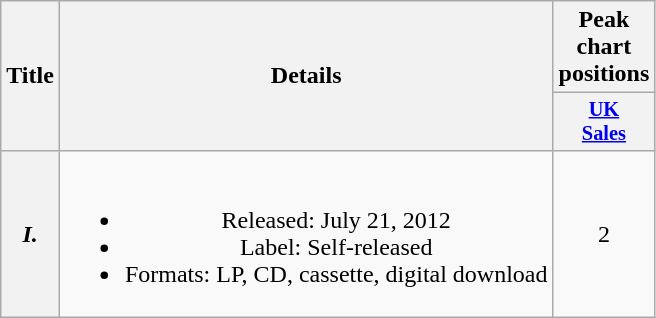<table class="wikitable plainrowheaders" style="text-align:center;" border="1">
<tr>
<th scope="col" rowspan="2">Title</th>
<th scope="col" rowspan="2">Details</th>
<th scope="col" colspan="1">Peak chart positions</th>
</tr>
<tr>
<th scope="col" style="width:2.5em;font-size:85%;"><a href='#'>UK<br>Sales</a><br></th>
</tr>
<tr>
<th scope="row"><em>I.</em></th>
<td><br><ul><li>Released: July 21, 2012</li><li>Label: Self-released</li><li>Formats: LP, CD, cassette, digital download</li></ul></td>
<td>2</td>
</tr>
</table>
